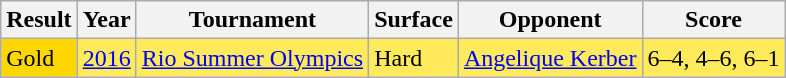<table class="sortable wikitable">
<tr>
<th>Result</th>
<th>Year</th>
<th>Tournament</th>
<th>Surface</th>
<th>Opponent</th>
<th>Score</th>
</tr>
<tr style="background:#FFEA5C;">
<td bgcolor=gold>Gold</td>
<td><a href='#'>2016</a></td>
<td><a href='#'>Rio Summer Olympics</a></td>
<td>Hard</td>
<td> <a href='#'>Angelique Kerber</a></td>
<td>6–4, 4–6, 6–1</td>
</tr>
</table>
